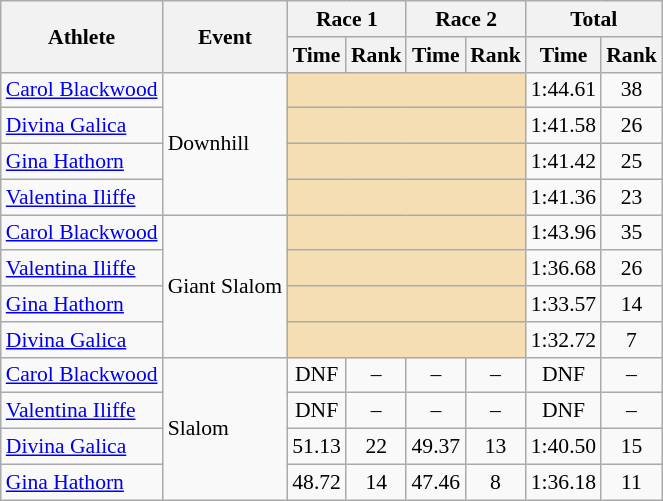<table class="wikitable" style="font-size:90%">
<tr>
<th rowspan="2">Athlete</th>
<th rowspan="2">Event</th>
<th colspan="2">Race 1</th>
<th colspan="2">Race 2</th>
<th colspan="2">Total</th>
</tr>
<tr>
<th>Time</th>
<th>Rank</th>
<th>Time</th>
<th>Rank</th>
<th>Time</th>
<th>Rank</th>
</tr>
<tr>
<td><a href='#'>Carol Blackwood</a></td>
<td rowspan="4">Downhill</td>
<td colspan="4" bgcolor="wheat"></td>
<td align="center">1:44.61</td>
<td align="center">38</td>
</tr>
<tr>
<td><a href='#'>Divina Galica</a></td>
<td colspan="4" bgcolor="wheat"></td>
<td align="center">1:41.58</td>
<td align="center">26</td>
</tr>
<tr>
<td><a href='#'>Gina Hathorn</a></td>
<td colspan="4" bgcolor="wheat"></td>
<td align="center">1:41.42</td>
<td align="center">25</td>
</tr>
<tr>
<td><a href='#'>Valentina Iliffe</a></td>
<td colspan="4" bgcolor="wheat"></td>
<td align="center">1:41.36</td>
<td align="center">23</td>
</tr>
<tr>
<td><a href='#'>Carol Blackwood</a></td>
<td rowspan="4">Giant Slalom</td>
<td colspan="4" bgcolor="wheat"></td>
<td align="center">1:43.96</td>
<td align="center">35</td>
</tr>
<tr>
<td><a href='#'>Valentina Iliffe</a></td>
<td colspan="4" bgcolor="wheat"></td>
<td align="center">1:36.68</td>
<td align="center">26</td>
</tr>
<tr>
<td><a href='#'>Gina Hathorn</a></td>
<td colspan="4" bgcolor="wheat"></td>
<td align="center">1:33.57</td>
<td align="center">14</td>
</tr>
<tr>
<td><a href='#'>Divina Galica</a></td>
<td colspan="4" bgcolor="wheat"></td>
<td align="center">1:32.72</td>
<td align="center">7</td>
</tr>
<tr>
<td><a href='#'>Carol Blackwood</a></td>
<td rowspan="4">Slalom</td>
<td align="center">DNF</td>
<td align="center">–</td>
<td align="center">–</td>
<td align="center">–</td>
<td align="center">DNF</td>
<td align="center">–</td>
</tr>
<tr>
<td><a href='#'>Valentina Iliffe</a></td>
<td align="center">DNF</td>
<td align="center">–</td>
<td align="center">–</td>
<td align="center">–</td>
<td align="center">DNF</td>
<td align="center">–</td>
</tr>
<tr>
<td><a href='#'>Divina Galica</a></td>
<td align="center">51.13</td>
<td align="center">22</td>
<td align="center">49.37</td>
<td align="center">13</td>
<td align="center">1:40.50</td>
<td align="center">15</td>
</tr>
<tr>
<td><a href='#'>Gina Hathorn</a></td>
<td align="center">48.72</td>
<td align="center">14</td>
<td align="center">47.46</td>
<td align="center">8</td>
<td align="center">1:36.18</td>
<td align="center">11</td>
</tr>
</table>
